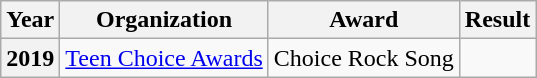<table class="wikitable sortable plainrowheaders">
<tr>
<th scope="col">Year</th>
<th scope="col">Organization</th>
<th scope="col">Award</th>
<th scope="col">Result</th>
</tr>
<tr>
<th scope="row" rowspan="2">2019</th>
<td><a href='#'>Teen Choice Awards</a></td>
<td>Choice Rock Song</td>
<td></td>
</tr>
</table>
